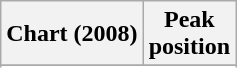<table class="wikitable sortable plainrowheaders">
<tr>
<th>Chart (2008)</th>
<th>Peak<br>position</th>
</tr>
<tr>
</tr>
<tr>
</tr>
<tr>
</tr>
<tr>
</tr>
<tr>
</tr>
<tr>
</tr>
</table>
